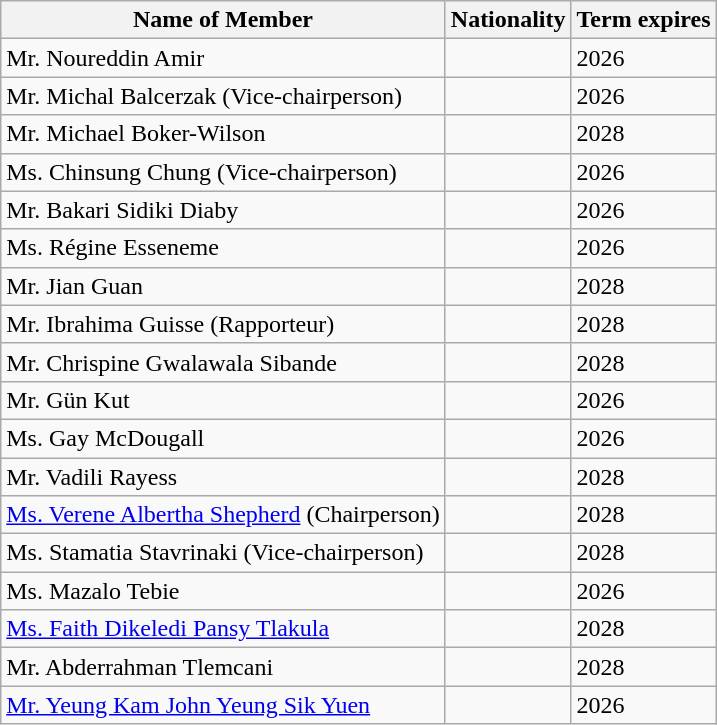<table class="wikitable">
<tr>
<th>Name of Member</th>
<th>Nationality</th>
<th>Term expires</th>
</tr>
<tr>
<td>Mr. Noureddin Amir</td>
<td></td>
<td>2026</td>
</tr>
<tr>
<td>Mr. Michal Balcerzak (Vice-chairperson)</td>
<td></td>
<td>2026</td>
</tr>
<tr>
<td>Mr. Michael Boker-Wilson</td>
<td></td>
<td>2028</td>
</tr>
<tr>
<td>Ms. Chinsung Chung (Vice-chairperson)</td>
<td></td>
<td>2026</td>
</tr>
<tr>
<td>Mr. Bakari Sidiki Diaby</td>
<td></td>
<td>2026</td>
</tr>
<tr>
<td>Ms. Régine Esseneme</td>
<td></td>
<td>2026</td>
</tr>
<tr>
<td>Mr. Jian Guan</td>
<td></td>
<td>2028</td>
</tr>
<tr>
<td>Mr. Ibrahima Guisse (Rapporteur)</td>
<td></td>
<td>2028</td>
</tr>
<tr>
<td>Mr. Chrispine Gwalawala Sibande</td>
<td></td>
<td>2028</td>
</tr>
<tr>
<td>Mr. Gün Kut</td>
<td></td>
<td>2026</td>
</tr>
<tr>
<td>Ms. Gay McDougall</td>
<td></td>
<td>2026</td>
</tr>
<tr>
<td>Mr. Vadili Rayess</td>
<td></td>
<td>2028</td>
</tr>
<tr>
<td><a href='#'>Ms. Verene Albertha Shepherd</a> (Chairperson)</td>
<td></td>
<td>2028</td>
</tr>
<tr>
<td>Ms. Stamatia Stavrinaki (Vice-chairperson)</td>
<td></td>
<td>2028</td>
</tr>
<tr>
<td>Ms. Mazalo Tebie</td>
<td></td>
<td>2026</td>
</tr>
<tr>
<td><a href='#'>Ms. Faith Dikeledi Pansy Tlakula</a></td>
<td></td>
<td>2028</td>
</tr>
<tr>
<td>Mr. Abderrahman Tlemcani</td>
<td></td>
<td>2028</td>
</tr>
<tr>
<td><a href='#'>Mr. Yeung Kam John Yeung Sik Yuen</a></td>
<td></td>
<td>2026</td>
</tr>
</table>
